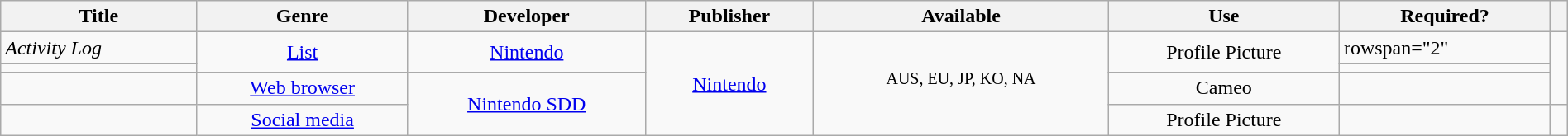<table class="wikitable sortable" style="width:100%" id="wiiuapplist">
<tr>
<th>Title</th>
<th>Genre</th>
<th>Developer</th>
<th>Publisher</th>
<th>Available</th>
<th>Use</th>
<th>Required?</th>
<th></th>
</tr>
<tr>
<td><em>Activity Log</em></td>
<td rowspan="2" align=center><a href='#'>List</a></td>
<td rowspan="2" align=center><a href='#'>Nintendo</a></td>
<td rowspan="4" align=center><a href='#'>Nintendo</a></td>
<td rowspan="4" align=center><sup>AUS, EU, JP, KO, NA</sup></td>
<td rowspan="2" align=center>Profile Picture</td>
<td>rowspan="2" </td>
</tr>
<tr>
<td></td>
<td></td>
</tr>
<tr>
<td></td>
<td align=center><a href='#'>Web browser</a></td>
<td rowspan="2" align=center><a href='#'>Nintendo SDD</a></td>
<td align=center>Cameo</td>
<td></td>
</tr>
<tr>
<td></td>
<td align=center><a href='#'>Social media</a></td>
<td align=center>Profile Picture</td>
<td></td>
<td align="center"></td>
</tr>
</table>
